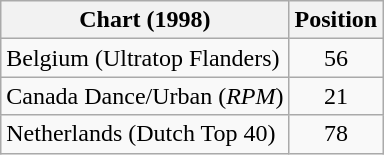<table class="wikitable">
<tr>
<th>Chart (1998)</th>
<th>Position</th>
</tr>
<tr>
<td>Belgium (Ultratop Flanders)</td>
<td align="center">56</td>
</tr>
<tr>
<td>Canada Dance/Urban (<em>RPM</em>)</td>
<td align="center">21</td>
</tr>
<tr>
<td>Netherlands (Dutch Top 40)</td>
<td align="center">78</td>
</tr>
</table>
